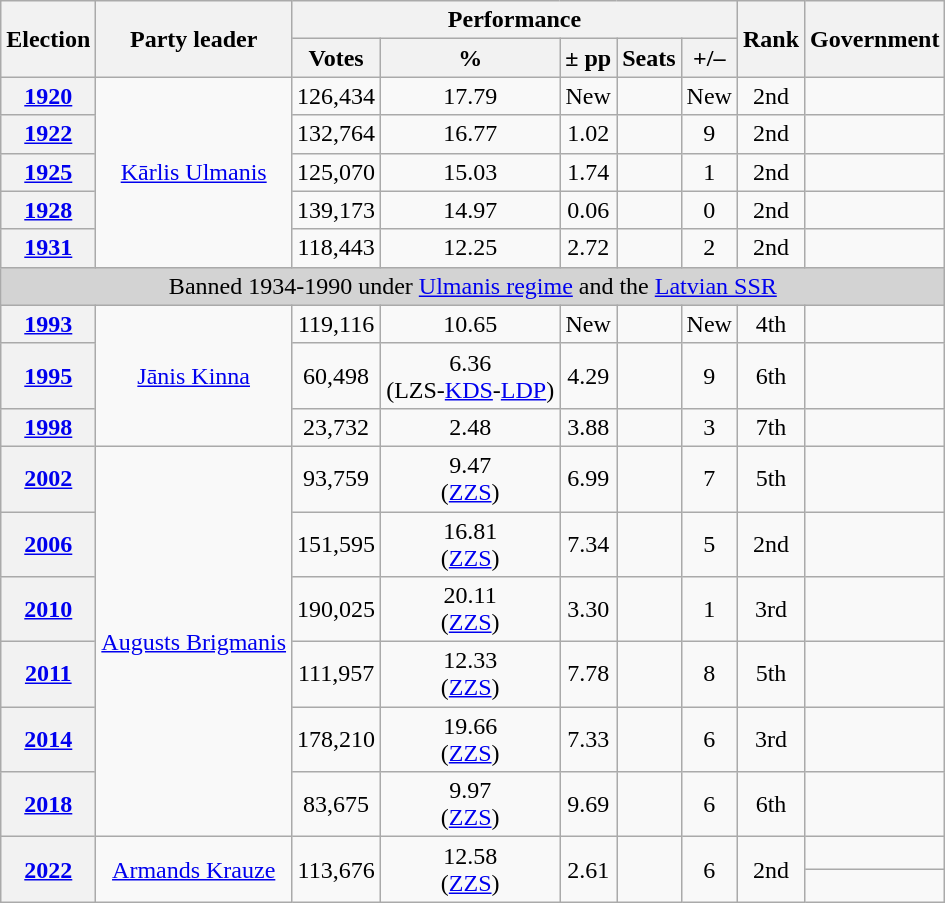<table class=wikitable style=text-align:center>
<tr>
<th rowspan="2"><strong>Election</strong></th>
<th rowspan="2">Party leader</th>
<th colspan="5" scope="col">Performance</th>
<th rowspan="2">Rank</th>
<th rowspan="2">Government</th>
</tr>
<tr>
<th><strong>Votes</strong></th>
<th><strong>%</strong></th>
<th><strong>± pp</strong></th>
<th><strong>Seats</strong></th>
<th><strong>+/–</strong></th>
</tr>
<tr>
<th><a href='#'>1920</a></th>
<td rowspan=5><a href='#'>Kārlis Ulmanis</a></td>
<td>126,434</td>
<td>17.79</td>
<td>New</td>
<td></td>
<td>New</td>
<td>2nd</td>
<td></td>
</tr>
<tr>
<th><a href='#'>1922</a></th>
<td>132,764</td>
<td>16.77</td>
<td> 1.02</td>
<td></td>
<td> 9</td>
<td> 2nd</td>
<td></td>
</tr>
<tr>
<th><a href='#'>1925</a></th>
<td>125,070</td>
<td>15.03</td>
<td> 1.74</td>
<td></td>
<td> 1</td>
<td> 2nd</td>
<td></td>
</tr>
<tr>
<th><a href='#'>1928</a></th>
<td>139,173</td>
<td>14.97</td>
<td> 0.06</td>
<td></td>
<td> 0</td>
<td> 2nd</td>
<td></td>
</tr>
<tr>
<th><a href='#'>1931</a></th>
<td>118,443</td>
<td>12.25</td>
<td> 2.72</td>
<td></td>
<td> 2</td>
<td> 2nd</td>
<td></td>
</tr>
<tr>
<td colspan=9 bgcolor="lightgrey" align=center>Banned 1934-1990 under <a href='#'>Ulmanis regime</a> and the <a href='#'>Latvian SSR</a></td>
</tr>
<tr>
<th><a href='#'>1993</a></th>
<td rowspan=3><a href='#'>Jānis Kinna</a></td>
<td>119,116</td>
<td>10.65</td>
<td>New</td>
<td></td>
<td>New</td>
<td>4th</td>
<td></td>
</tr>
<tr>
<th><a href='#'>1995</a></th>
<td>60,498</td>
<td>6.36<br>(LZS-<a href='#'>KDS</a>-<a href='#'>LDP</a>)</td>
<td> 4.29</td>
<td></td>
<td> 9</td>
<td> 6th</td>
<td></td>
</tr>
<tr>
<th><a href='#'>1998</a></th>
<td>23,732</td>
<td>2.48</td>
<td> 3.88</td>
<td></td>
<td> 3</td>
<td> 7th</td>
<td></td>
</tr>
<tr>
<th><a href='#'>2002</a></th>
<td rowspan=6><a href='#'>Augusts Brigmanis</a></td>
<td>93,759</td>
<td>9.47<br>(<a href='#'>ZZS</a>)</td>
<td> 6.99</td>
<td></td>
<td> 7</td>
<td> 5th</td>
<td></td>
</tr>
<tr>
<th><a href='#'>2006</a></th>
<td>151,595</td>
<td>16.81<br>(<a href='#'>ZZS</a>)</td>
<td> 7.34</td>
<td></td>
<td> 5</td>
<td> 2nd</td>
<td></td>
</tr>
<tr>
<th><a href='#'>2010</a></th>
<td>190,025</td>
<td>20.11<br>(<a href='#'>ZZS</a>)</td>
<td> 3.30</td>
<td></td>
<td> 1</td>
<td> 3rd</td>
<td></td>
</tr>
<tr>
<th><a href='#'>2011</a></th>
<td>111,957</td>
<td>12.33<br>(<a href='#'>ZZS</a>)</td>
<td> 7.78</td>
<td></td>
<td> 8</td>
<td> 5th</td>
<td></td>
</tr>
<tr>
<th><a href='#'>2014</a></th>
<td>178,210</td>
<td>19.66<br>(<a href='#'>ZZS</a>)</td>
<td> 7.33</td>
<td></td>
<td> 6</td>
<td> 3rd</td>
<td></td>
</tr>
<tr>
<th><a href='#'>2018</a></th>
<td>83,675</td>
<td>9.97<br>(<a href='#'>ZZS</a>)</td>
<td> 9.69</td>
<td></td>
<td> 6</td>
<td> 6th</td>
<td></td>
</tr>
<tr>
<th rowspan="2"><a href='#'>2022</a></th>
<td rowspan="2"><a href='#'>Armands Krauze</a></td>
<td rowspan="2">113,676</td>
<td rowspan="2">12.58<br>(<a href='#'>ZZS</a>)</td>
<td rowspan="2"> 2.61</td>
<td rowspan="2"></td>
<td rowspan="2"> 6</td>
<td rowspan="2"> 2nd</td>
<td></td>
</tr>
<tr>
<td></td>
</tr>
</table>
